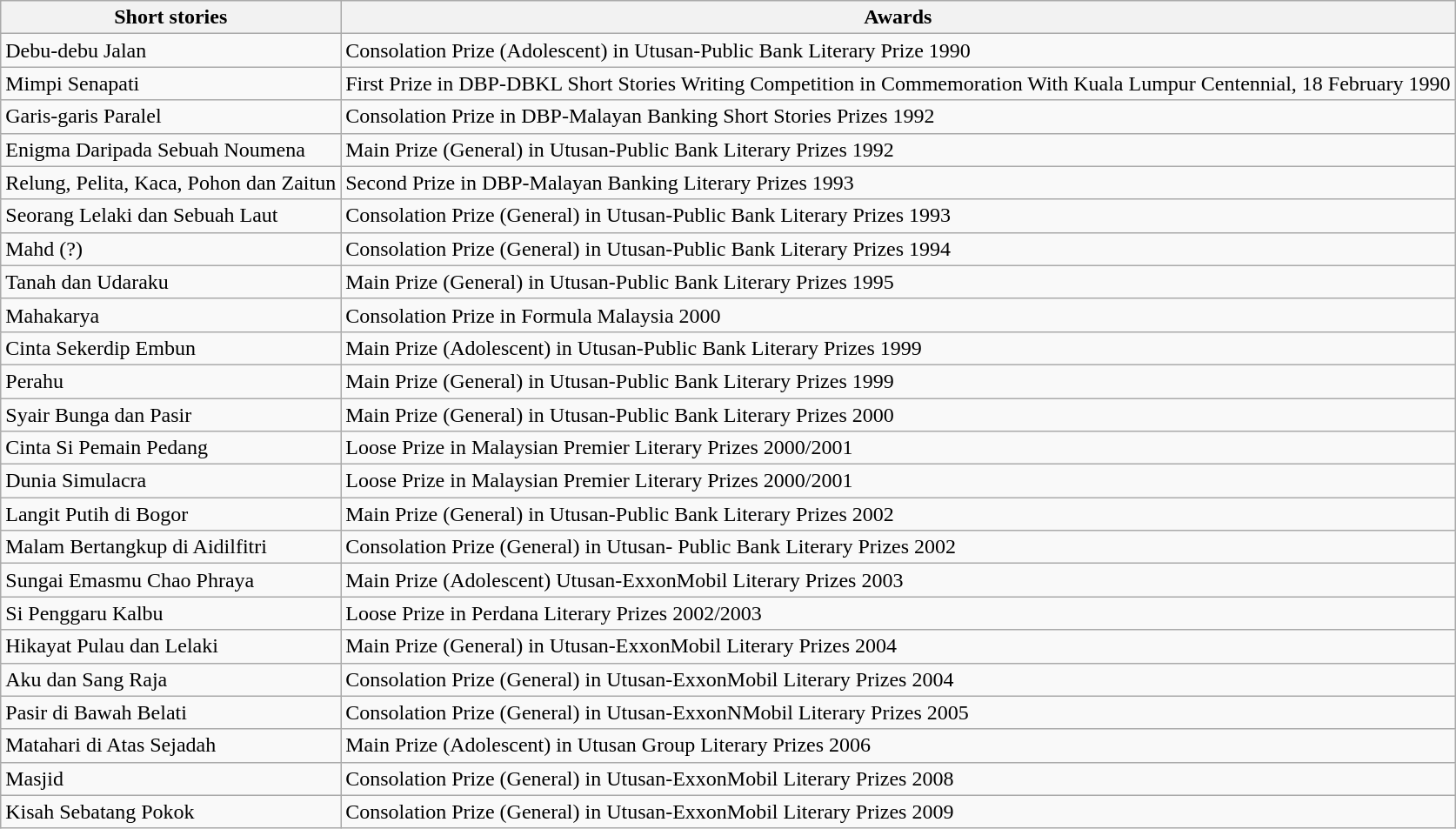<table class="wikitable">
<tr>
<th>Short stories</th>
<th>Awards</th>
</tr>
<tr>
<td>Debu-debu Jalan</td>
<td>Consolation Prize (Adolescent) in Utusan-Public Bank Literary Prize 1990</td>
</tr>
<tr>
<td>Mimpi Senapati</td>
<td>First Prize in DBP-DBKL Short Stories Writing Competition in Commemoration With Kuala Lumpur Centennial, 18 February 1990</td>
</tr>
<tr>
<td>Garis-garis Paralel</td>
<td>Consolation Prize in DBP-Malayan Banking Short Stories Prizes 1992</td>
</tr>
<tr>
<td>Enigma Daripada Sebuah Noumena</td>
<td>Main Prize (General) in Utusan-Public Bank Literary Prizes 1992</td>
</tr>
<tr>
<td>Relung, Pelita, Kaca, Pohon dan Zaitun</td>
<td>Second Prize in DBP-Malayan Banking Literary Prizes 1993</td>
</tr>
<tr>
<td>Seorang Lelaki dan Sebuah Laut</td>
<td>Consolation Prize (General) in Utusan-Public Bank Literary Prizes 1993</td>
</tr>
<tr>
<td>Mahd (?)</td>
<td>Consolation Prize (General) in Utusan-Public Bank Literary Prizes 1994</td>
</tr>
<tr>
<td>Tanah dan Udaraku</td>
<td>Main Prize (General) in Utusan-Public Bank Literary Prizes 1995</td>
</tr>
<tr>
<td>Mahakarya</td>
<td>Consolation Prize in Formula Malaysia 2000</td>
</tr>
<tr>
<td>Cinta Sekerdip Embun</td>
<td>Main Prize (Adolescent) in Utusan-Public Bank Literary Prizes 1999</td>
</tr>
<tr>
<td>Perahu</td>
<td>Main Prize (General) in Utusan-Public Bank Literary Prizes 1999</td>
</tr>
<tr>
<td>Syair Bunga dan Pasir</td>
<td>Main Prize (General) in Utusan-Public Bank Literary Prizes 2000</td>
</tr>
<tr>
<td>Cinta Si Pemain Pedang</td>
<td>Loose Prize in Malaysian Premier Literary Prizes 2000/2001</td>
</tr>
<tr>
<td>Dunia Simulacra</td>
<td>Loose Prize in Malaysian Premier Literary Prizes 2000/2001</td>
</tr>
<tr>
<td>Langit Putih di Bogor</td>
<td>Main Prize (General) in Utusan-Public Bank Literary Prizes 2002</td>
</tr>
<tr>
<td>Malam Bertangkup di Aidilfitri</td>
<td>Consolation Prize (General) in Utusan- Public Bank Literary Prizes 2002</td>
</tr>
<tr>
<td>Sungai Emasmu Chao Phraya</td>
<td>Main Prize (Adolescent) Utusan-ExxonMobil Literary Prizes 2003</td>
</tr>
<tr>
<td>Si Penggaru Kalbu</td>
<td>Loose Prize in Perdana Literary Prizes 2002/2003</td>
</tr>
<tr>
<td>Hikayat Pulau dan Lelaki</td>
<td>Main Prize (General) in Utusan-ExxonMobil Literary Prizes 2004</td>
</tr>
<tr>
<td>Aku dan Sang Raja</td>
<td>Consolation Prize (General) in Utusan-ExxonMobil Literary Prizes 2004</td>
</tr>
<tr>
<td>Pasir di Bawah Belati</td>
<td>Consolation Prize (General) in Utusan-ExxonNMobil Literary Prizes 2005</td>
</tr>
<tr>
<td>Matahari di Atas Sejadah</td>
<td>Main Prize (Adolescent) in Utusan Group Literary Prizes 2006</td>
</tr>
<tr>
<td>Masjid</td>
<td>Consolation Prize (General) in Utusan-ExxonMobil Literary Prizes 2008</td>
</tr>
<tr>
<td>Kisah Sebatang Pokok</td>
<td>Consolation Prize (General) in Utusan-ExxonMobil Literary Prizes 2009</td>
</tr>
</table>
